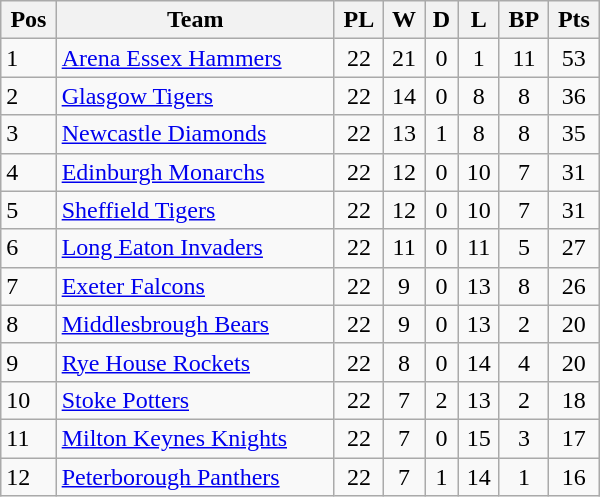<table class=wikitable width="400">
<tr>
<th>Pos</th>
<th>Team</th>
<th>PL</th>
<th>W</th>
<th>D</th>
<th>L</th>
<th>BP</th>
<th>Pts</th>
</tr>
<tr>
<td>1</td>
<td><a href='#'>Arena Essex Hammers</a></td>
<td align="center">22</td>
<td align="center">21</td>
<td align="center">0</td>
<td align="center">1</td>
<td align="center">11</td>
<td align="center">53</td>
</tr>
<tr>
<td>2</td>
<td><a href='#'>Glasgow Tigers</a></td>
<td align="center">22</td>
<td align="center">14</td>
<td align="center">0</td>
<td align="center">8</td>
<td align="center">8</td>
<td align="center">36</td>
</tr>
<tr>
<td>3</td>
<td><a href='#'>Newcastle Diamonds</a></td>
<td align="center">22</td>
<td align="center">13</td>
<td align="center">1</td>
<td align="center">8</td>
<td align="center">8</td>
<td align="center">35</td>
</tr>
<tr>
<td>4</td>
<td><a href='#'>Edinburgh Monarchs</a></td>
<td align="center">22</td>
<td align="center">12</td>
<td align="center">0</td>
<td align="center">10</td>
<td align="center">7</td>
<td align="center">31</td>
</tr>
<tr>
<td>5</td>
<td><a href='#'>Sheffield Tigers</a></td>
<td align="center">22</td>
<td align="center">12</td>
<td align="center">0</td>
<td align="center">10</td>
<td align="center">7</td>
<td align="center">31</td>
</tr>
<tr>
<td>6</td>
<td><a href='#'>Long Eaton Invaders</a></td>
<td align="center">22</td>
<td align="center">11</td>
<td align="center">0</td>
<td align="center">11</td>
<td align="center">5</td>
<td align="center">27</td>
</tr>
<tr>
<td>7</td>
<td><a href='#'>Exeter Falcons</a></td>
<td align="center">22</td>
<td align="center">9</td>
<td align="center">0</td>
<td align="center">13</td>
<td align="center">8</td>
<td align="center">26</td>
</tr>
<tr>
<td>8</td>
<td><a href='#'>Middlesbrough Bears</a></td>
<td align="center">22</td>
<td align="center">9</td>
<td align="center">0</td>
<td align="center">13</td>
<td align="center">2</td>
<td align="center">20</td>
</tr>
<tr>
<td>9</td>
<td><a href='#'>Rye House Rockets</a></td>
<td align="center">22</td>
<td align="center">8</td>
<td align="center">0</td>
<td align="center">14</td>
<td align="center">4</td>
<td align="center">20</td>
</tr>
<tr>
<td>10</td>
<td><a href='#'>Stoke Potters</a></td>
<td align="center">22</td>
<td align="center">7</td>
<td align="center">2</td>
<td align="center">13</td>
<td align="center">2</td>
<td align="center">18</td>
</tr>
<tr>
<td>11</td>
<td><a href='#'>Milton Keynes Knights</a></td>
<td align="center">22</td>
<td align="center">7</td>
<td align="center">0</td>
<td align="center">15</td>
<td align="center">3</td>
<td align="center">17</td>
</tr>
<tr>
<td>12</td>
<td><a href='#'>Peterborough Panthers</a></td>
<td align="center">22</td>
<td align="center">7</td>
<td align="center">1</td>
<td align="center">14</td>
<td align="center">1</td>
<td align="center">16</td>
</tr>
</table>
